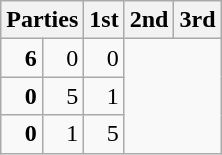<table class="wikitable" style="text-align:right;">
<tr>
<th colspan=2 style="text-align:left;">Parties</th>
<th>1st</th>
<th>2nd</th>
<th>3rd</th>
</tr>
<tr>
<td><strong>6</strong></td>
<td>0</td>
<td>0</td>
</tr>
<tr>
<td><strong>0</strong></td>
<td>5</td>
<td>1</td>
</tr>
<tr>
<td><strong>0</strong></td>
<td>1</td>
<td>5</td>
</tr>
</table>
